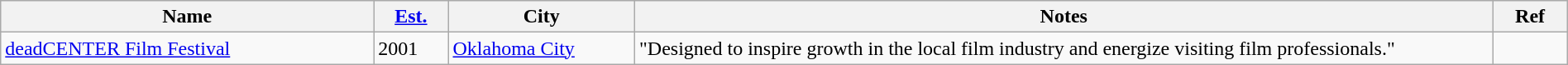<table class="wikitable sortable" width=100%>
<tr>
<th style="width:20%;">Name</th>
<th style="width:4%;"><a href='#'>Est.</a></th>
<th style="width:10%;">City</th>
<th style="width:46%;">Notes</th>
<th style="width:4%;">Ref</th>
</tr>
<tr>
<td><a href='#'>deadCENTER Film Festival</a></td>
<td>2001</td>
<td><a href='#'>Oklahoma City</a></td>
<td>"Designed to inspire growth in the local film industry and energize visiting film professionals."</td>
<td></td>
</tr>
</table>
